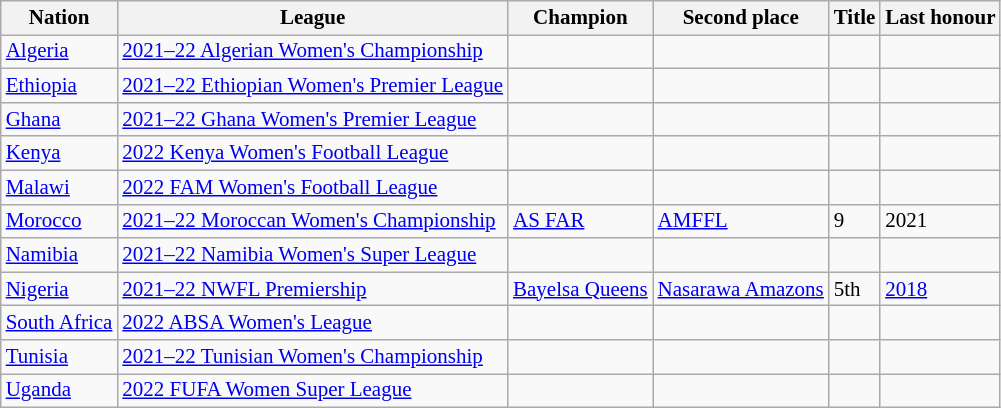<table class=wikitable style="font-size:14px">
<tr>
<th>Nation</th>
<th>League</th>
<th>Champion</th>
<th>Second place</th>
<th data-sort-type="number">Title</th>
<th>Last honour</th>
</tr>
<tr>
<td> <a href='#'>Algeria</a></td>
<td><a href='#'>2021–22 Algerian Women's Championship</a></td>
<td></td>
<td></td>
<td></td>
<td></td>
</tr>
<tr>
<td> <a href='#'>Ethiopia</a></td>
<td><a href='#'>2021–22 Ethiopian Women's Premier League</a></td>
<td></td>
<td></td>
<td></td>
<td></td>
</tr>
<tr>
<td> <a href='#'>Ghana</a></td>
<td><a href='#'>2021–22 Ghana Women's Premier League</a></td>
<td></td>
<td></td>
<td></td>
<td></td>
</tr>
<tr>
<td> <a href='#'>Kenya</a></td>
<td><a href='#'>2022 Kenya Women's Football League</a></td>
<td></td>
<td></td>
<td></td>
<td></td>
</tr>
<tr>
<td> <a href='#'>Malawi</a></td>
<td><a href='#'>2022 FAM Women's Football League</a></td>
<td></td>
<td></td>
<td></td>
<td></td>
</tr>
<tr>
<td> <a href='#'>Morocco</a></td>
<td><a href='#'>2021–22 Moroccan Women's Championship</a></td>
<td><a href='#'>AS FAR</a></td>
<td><a href='#'>AMFFL</a></td>
<td>9</td>
<td>2021</td>
</tr>
<tr>
<td> <a href='#'>Namibia</a></td>
<td><a href='#'>2021–22 Namibia Women's Super League</a></td>
<td></td>
<td></td>
<td></td>
<td></td>
</tr>
<tr>
<td> <a href='#'>Nigeria</a></td>
<td><a href='#'>2021–22 NWFL Premiership</a></td>
<td><a href='#'>Bayelsa Queens</a></td>
<td><a href='#'>Nasarawa Amazons</a></td>
<td>5th</td>
<td><a href='#'>2018</a></td>
</tr>
<tr>
<td align=left> <a href='#'>South Africa</a></td>
<td align=left><a href='#'>2022 ABSA Women's League</a></td>
<td></td>
<td></td>
<td></td>
<td></td>
</tr>
<tr>
<td> <a href='#'>Tunisia</a></td>
<td><a href='#'>2021–22 Tunisian Women's Championship</a></td>
<td></td>
<td></td>
<td></td>
<td></td>
</tr>
<tr>
<td> <a href='#'>Uganda</a></td>
<td><a href='#'>2022 FUFA Women Super League</a></td>
<td></td>
<td></td>
<td></td>
<td></td>
</tr>
</table>
